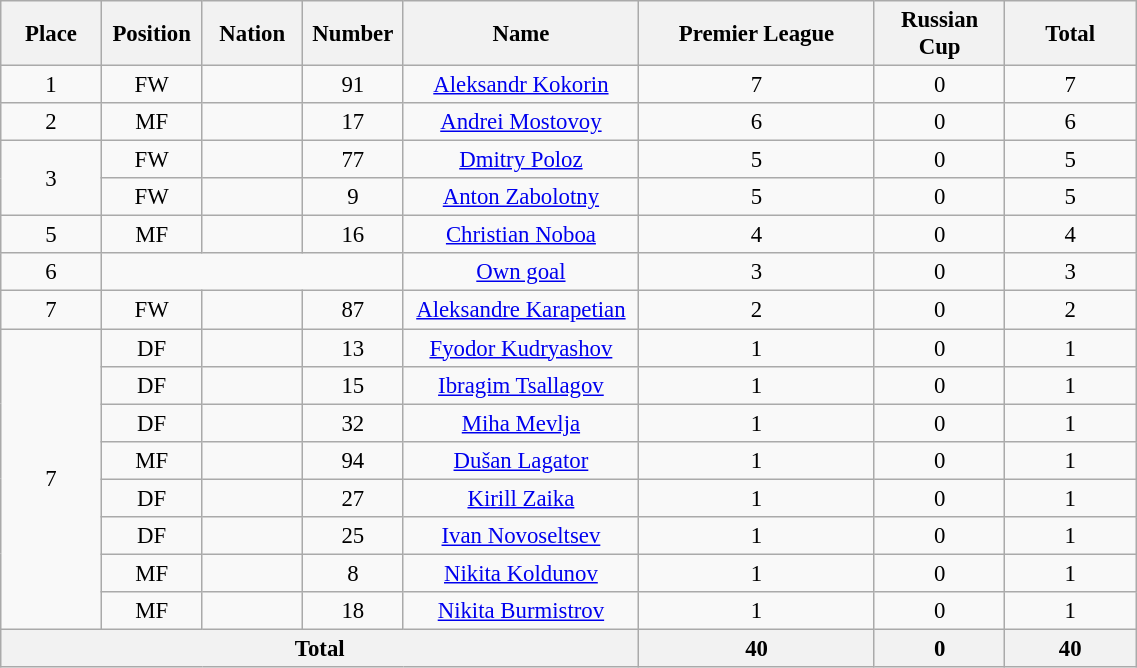<table class="wikitable" style="font-size: 95%; text-align: center;">
<tr>
<th width=60>Place</th>
<th width=60>Position</th>
<th width=60>Nation</th>
<th width=60>Number</th>
<th width=150>Name</th>
<th width=150>Premier League</th>
<th width=80>Russian Cup</th>
<th width=80>Total</th>
</tr>
<tr>
<td>1</td>
<td>FW</td>
<td></td>
<td>91</td>
<td><a href='#'>Aleksandr Kokorin</a></td>
<td>7</td>
<td>0</td>
<td>7</td>
</tr>
<tr>
<td>2</td>
<td>MF</td>
<td></td>
<td>17</td>
<td><a href='#'>Andrei Mostovoy</a></td>
<td>6</td>
<td>0</td>
<td>6</td>
</tr>
<tr>
<td rowspan="2">3</td>
<td>FW</td>
<td></td>
<td>77</td>
<td><a href='#'>Dmitry Poloz</a></td>
<td>5</td>
<td>0</td>
<td>5</td>
</tr>
<tr>
<td>FW</td>
<td></td>
<td>9</td>
<td><a href='#'>Anton Zabolotny</a></td>
<td>5</td>
<td>0</td>
<td>5</td>
</tr>
<tr>
<td>5</td>
<td>MF</td>
<td></td>
<td>16</td>
<td><a href='#'>Christian Noboa</a></td>
<td>4</td>
<td>0</td>
<td>4</td>
</tr>
<tr>
<td>6</td>
<td colspan="3"></td>
<td><a href='#'>Own goal</a></td>
<td>3</td>
<td>0</td>
<td>3</td>
</tr>
<tr>
<td>7</td>
<td>FW</td>
<td></td>
<td>87</td>
<td><a href='#'>Aleksandre Karapetian</a></td>
<td>2</td>
<td>0</td>
<td>2</td>
</tr>
<tr>
<td rowspan="8">7</td>
<td>DF</td>
<td></td>
<td>13</td>
<td><a href='#'>Fyodor Kudryashov</a></td>
<td>1</td>
<td>0</td>
<td>1</td>
</tr>
<tr>
<td>DF</td>
<td></td>
<td>15</td>
<td><a href='#'>Ibragim Tsallagov</a></td>
<td>1</td>
<td>0</td>
<td>1</td>
</tr>
<tr>
<td>DF</td>
<td></td>
<td>32</td>
<td><a href='#'>Miha Mevlja</a></td>
<td>1</td>
<td>0</td>
<td>1</td>
</tr>
<tr>
<td>MF</td>
<td></td>
<td>94</td>
<td><a href='#'>Dušan Lagator</a></td>
<td>1</td>
<td>0</td>
<td>1</td>
</tr>
<tr>
<td>DF</td>
<td></td>
<td>27</td>
<td><a href='#'>Kirill Zaika</a></td>
<td>1</td>
<td>0</td>
<td>1</td>
</tr>
<tr>
<td>DF</td>
<td></td>
<td>25</td>
<td><a href='#'>Ivan Novoseltsev</a></td>
<td>1</td>
<td>0</td>
<td>1</td>
</tr>
<tr>
<td>MF</td>
<td></td>
<td>8</td>
<td><a href='#'>Nikita Koldunov</a></td>
<td>1</td>
<td>0</td>
<td>1</td>
</tr>
<tr>
<td>MF</td>
<td></td>
<td>18</td>
<td><a href='#'>Nikita Burmistrov</a></td>
<td>1</td>
<td>0</td>
<td>1</td>
</tr>
<tr>
<th colspan=5>Total</th>
<th>40</th>
<th>0</th>
<th>40</th>
</tr>
</table>
